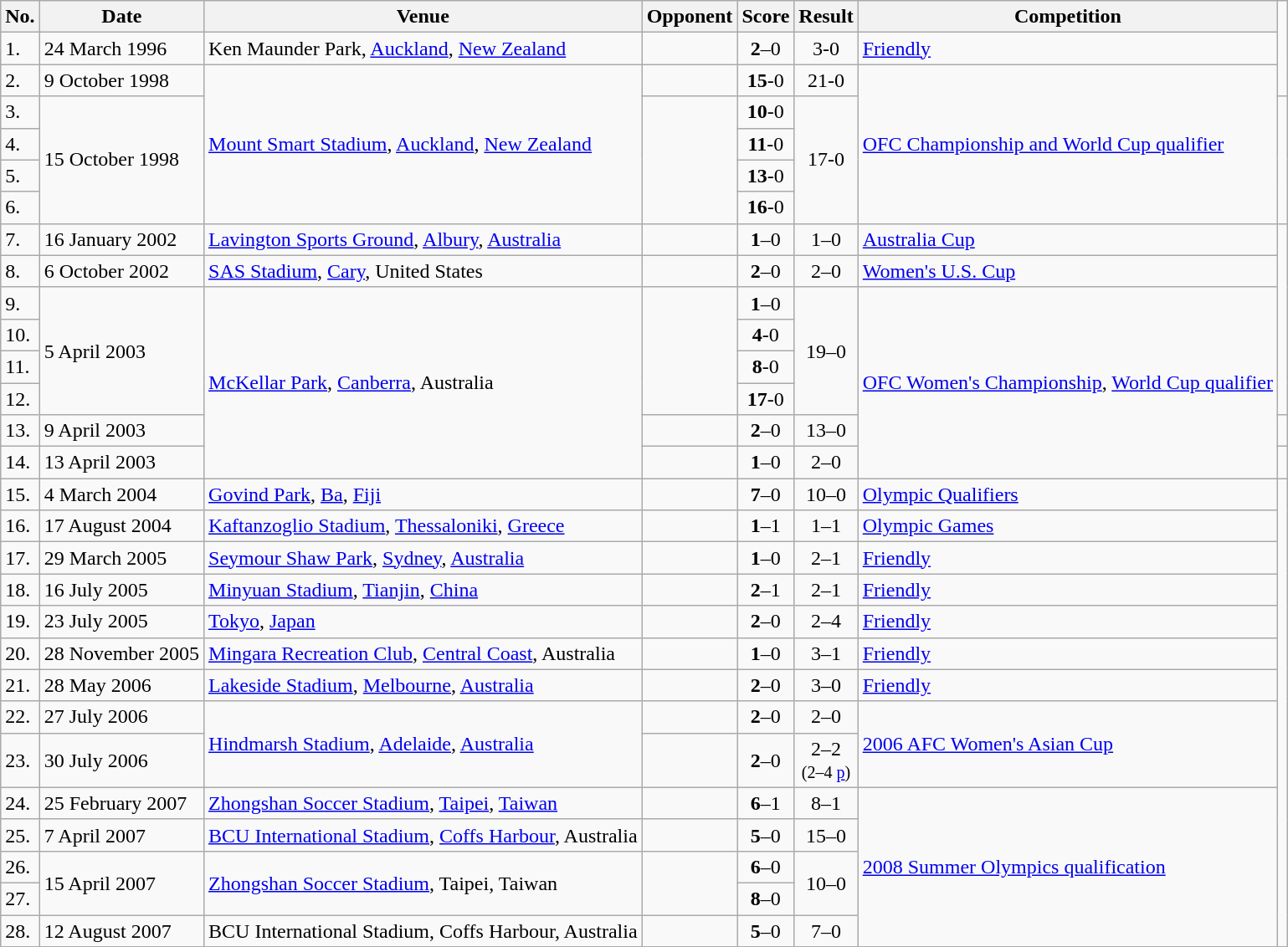<table class="wikitable">
<tr>
<th>No.</th>
<th>Date</th>
<th>Venue</th>
<th>Opponent</th>
<th>Score</th>
<th>Result</th>
<th>Competition</th>
</tr>
<tr>
<td>1.</td>
<td>24 March 1996</td>
<td>Ken Maunder Park, <a href='#'>Auckland</a>, <a href='#'>New Zealand</a></td>
<td></td>
<td align=center><strong>2</strong>–0</td>
<td align=center>3-0</td>
<td><a href='#'>Friendly</a></td>
</tr>
<tr>
<td>2.</td>
<td>9 October 1998</td>
<td rowspan="5"><a href='#'>Mount Smart Stadium</a>, <a href='#'>Auckland</a>, <a href='#'>New Zealand</a></td>
<td></td>
<td align=center><strong>15</strong>-0</td>
<td align=center>21-0</td>
<td rowspan="5"><a href='#'>OFC Championship and World Cup qualifier</a></td>
</tr>
<tr>
<td>3.</td>
<td rowspan="4">15 October 1998</td>
<td rowspan="4"></td>
<td align=center><strong>10</strong>-0</td>
<td align=center rowspan="4">17-0</td>
<td rowspan="4"></td>
</tr>
<tr>
<td>4.</td>
<td align=center><strong>11</strong>-0</td>
</tr>
<tr>
<td>5.</td>
<td align=center><strong>13</strong>-0</td>
</tr>
<tr>
<td>6.</td>
<td align=center><strong>16</strong>-0</td>
</tr>
<tr>
<td>7.</td>
<td>16 January 2002</td>
<td><a href='#'>Lavington Sports Ground</a>, <a href='#'>Albury</a>, <a href='#'>Australia</a></td>
<td></td>
<td align=center><strong>1</strong>–0</td>
<td align=center>1–0</td>
<td><a href='#'>Australia Cup</a></td>
</tr>
<tr>
<td>8.</td>
<td>6 October 2002</td>
<td><a href='#'>SAS Stadium</a>, <a href='#'>Cary</a>, United States</td>
<td></td>
<td align=center><strong>2</strong>–0</td>
<td align=center>2–0</td>
<td><a href='#'>Women's U.S. Cup</a></td>
</tr>
<tr>
<td>9.</td>
<td rowspan="4">5 April 2003</td>
<td rowspan="6"><a href='#'>McKellar Park</a>, <a href='#'>Canberra</a>, Australia</td>
<td rowspan="4"></td>
<td align=center><strong>1</strong>–0</td>
<td rowspan="4" align=center>19–0</td>
<td rowspan="6"><a href='#'>OFC Women's Championship</a>, <a href='#'>World Cup qualifier</a></td>
</tr>
<tr>
<td>10.</td>
<td align=center><strong>4</strong>-0</td>
</tr>
<tr>
<td>11.</td>
<td align=center><strong>8</strong>-0</td>
</tr>
<tr>
<td>12.</td>
<td align=center><strong>17</strong>-0</td>
</tr>
<tr>
<td>13.</td>
<td>9 April 2003</td>
<td></td>
<td align=center><strong>2</strong>–0</td>
<td align=center>13–0</td>
<td></td>
</tr>
<tr>
<td>14.</td>
<td>13 April 2003</td>
<td></td>
<td align=center><strong>1</strong>–0</td>
<td align=center>2–0</td>
<td></td>
</tr>
<tr>
<td>15.</td>
<td>4 March 2004</td>
<td><a href='#'>Govind Park</a>, <a href='#'>Ba</a>, <a href='#'>Fiji</a></td>
<td></td>
<td align=center><strong>7</strong>–0</td>
<td align=center>10–0</td>
<td><a href='#'>Olympic Qualifiers</a></td>
</tr>
<tr>
<td>16.</td>
<td>17 August 2004</td>
<td><a href='#'>Kaftanzoglio Stadium</a>, <a href='#'>Thessaloniki</a>, <a href='#'>Greece</a></td>
<td></td>
<td align=center><strong>1</strong>–1</td>
<td align=center>1–1</td>
<td><a href='#'>Olympic Games</a></td>
</tr>
<tr>
<td>17.</td>
<td>29 March 2005</td>
<td><a href='#'>Seymour Shaw Park</a>, <a href='#'>Sydney</a>, <a href='#'>Australia</a></td>
<td></td>
<td align=center><strong>1</strong>–0</td>
<td align=center>2–1</td>
<td><a href='#'>Friendly</a></td>
</tr>
<tr>
<td>18.</td>
<td>16 July 2005</td>
<td><a href='#'>Minyuan Stadium</a>, <a href='#'>Tianjin</a>, <a href='#'>China</a></td>
<td></td>
<td align=center><strong>2</strong>–1</td>
<td align=center>2–1</td>
<td><a href='#'>Friendly</a></td>
</tr>
<tr>
<td>19.</td>
<td>23 July 2005</td>
<td><a href='#'>Tokyo</a>, <a href='#'>Japan</a></td>
<td></td>
<td align=center><strong>2</strong>–0</td>
<td align=center>2–4</td>
<td><a href='#'>Friendly</a></td>
</tr>
<tr>
<td>20.</td>
<td>28 November 2005</td>
<td><a href='#'>Mingara Recreation Club</a>, <a href='#'>Central Coast</a>, Australia</td>
<td></td>
<td align=center><strong>1</strong>–0</td>
<td align=center>3–1</td>
<td><a href='#'>Friendly</a></td>
</tr>
<tr>
<td>21.</td>
<td>28 May 2006</td>
<td><a href='#'>Lakeside Stadium</a>, <a href='#'>Melbourne</a>, <a href='#'>Australia</a></td>
<td></td>
<td align=center><strong>2</strong>–0</td>
<td align=center>3–0</td>
<td><a href='#'>Friendly</a></td>
</tr>
<tr>
<td>22.</td>
<td>27 July 2006</td>
<td rowspan=2><a href='#'>Hindmarsh Stadium</a>, <a href='#'>Adelaide</a>, <a href='#'>Australia</a></td>
<td></td>
<td align=center><strong>2</strong>–0</td>
<td align=center>2–0</td>
<td rowspan="2"><a href='#'>2006 AFC Women's Asian Cup</a></td>
</tr>
<tr>
<td>23.</td>
<td>30 July 2006</td>
<td></td>
<td align=center><strong>2</strong>–0</td>
<td align=center>2–2 <br><small> (2–4 <a href='#'>p</a>)</small></td>
</tr>
<tr>
<td>24.</td>
<td>25 February 2007</td>
<td><a href='#'>Zhongshan Soccer Stadium</a>, <a href='#'>Taipei</a>, <a href='#'>Taiwan</a></td>
<td></td>
<td align=center><strong>6</strong>–1</td>
<td align=center>8–1</td>
<td rowspan=5><a href='#'>2008 Summer Olympics qualification</a></td>
</tr>
<tr>
<td>25.</td>
<td>7 April 2007</td>
<td><a href='#'>BCU International Stadium</a>, <a href='#'>Coffs Harbour</a>, Australia</td>
<td></td>
<td align=center><strong>5</strong>–0</td>
<td align=center>15–0</td>
</tr>
<tr>
<td>26.</td>
<td rowspan=2>15 April 2007</td>
<td rowspan=2><a href='#'>Zhongshan Soccer Stadium</a>, Taipei, Taiwan</td>
<td rowspan=2></td>
<td align=center><strong>6</strong>–0</td>
<td rowspan=2 align=center>10–0</td>
</tr>
<tr>
<td>27.</td>
<td align=center><strong>8</strong>–0</td>
</tr>
<tr>
<td>28.</td>
<td>12 August 2007</td>
<td>BCU International Stadium, Coffs Harbour, Australia</td>
<td></td>
<td align=center><strong>5</strong>–0</td>
<td align=center>7–0</td>
</tr>
<tr>
</tr>
</table>
